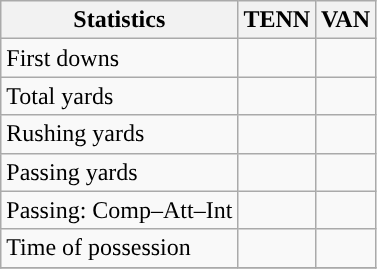<table class="wikitable" style="float: left;">
<tr>
<th>Statistics</th>
<th>TENN</th>
<th>VAN</th>
</tr>
<tr>
<td>First downs</td>
<td></td>
<td></td>
</tr>
<tr>
<td>Total yards</td>
<td></td>
<td></td>
</tr>
<tr>
<td>Rushing yards</td>
<td></td>
<td></td>
</tr>
<tr>
<td>Passing yards</td>
<td></td>
<td></td>
</tr>
<tr>
<td>Passing: Comp–Att–Int</td>
<td></td>
<td></td>
</tr>
<tr>
<td>Time of possession</td>
<td></td>
<td></td>
</tr>
<tr>
</tr>
</table>
